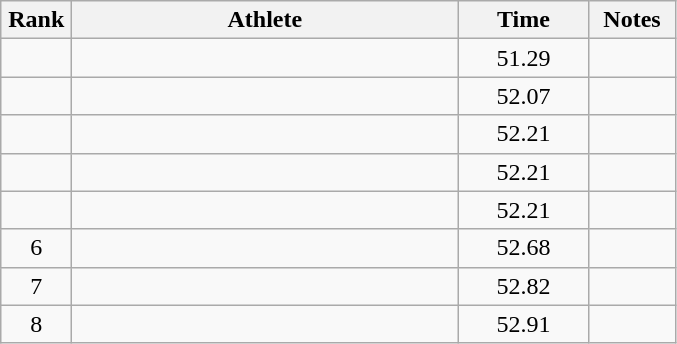<table class="wikitable" style="text-align:center">
<tr>
<th width=40>Rank</th>
<th width=250>Athlete</th>
<th width=80>Time</th>
<th width=50>Notes</th>
</tr>
<tr>
<td></td>
<td align=left></td>
<td>51.29</td>
<td></td>
</tr>
<tr>
<td></td>
<td align=left></td>
<td>52.07</td>
<td></td>
</tr>
<tr>
<td></td>
<td align=left></td>
<td>52.21</td>
<td></td>
</tr>
<tr>
<td></td>
<td align=left></td>
<td>52.21</td>
<td></td>
</tr>
<tr>
<td></td>
<td align=left></td>
<td>52.21</td>
<td></td>
</tr>
<tr>
<td>6</td>
<td align=left></td>
<td>52.68</td>
<td></td>
</tr>
<tr>
<td>7</td>
<td align=left></td>
<td>52.82</td>
<td></td>
</tr>
<tr>
<td>8</td>
<td align=left></td>
<td>52.91</td>
<td></td>
</tr>
</table>
